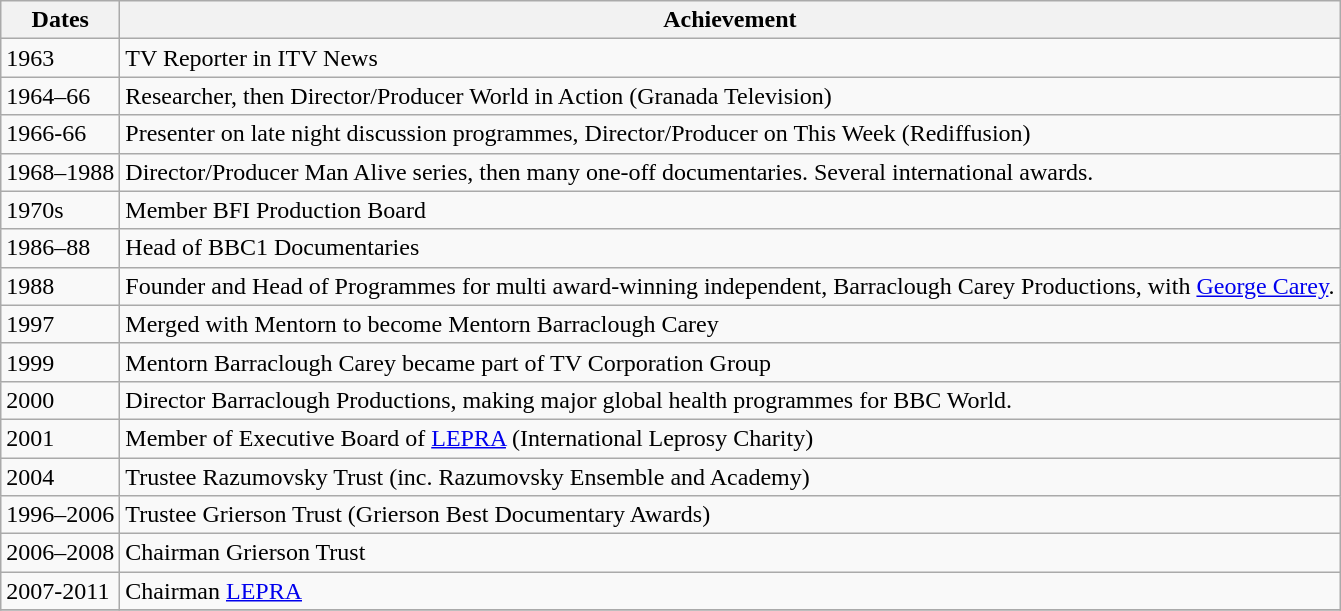<table class="wikitable">
<tr>
<th>Dates</th>
<th>Achievement</th>
</tr>
<tr>
<td>1963</td>
<td>TV Reporter in ITV News</td>
</tr>
<tr>
<td>1964–66</td>
<td>Researcher, then Director/Producer World in Action (Granada Television)</td>
</tr>
<tr>
<td>1966-66</td>
<td>Presenter on late night discussion programmes, Director/Producer on This Week (Rediffusion)</td>
</tr>
<tr>
<td>1968–1988</td>
<td>Director/Producer Man Alive series, then many one-off documentaries. Several international awards.</td>
</tr>
<tr>
<td>1970s</td>
<td>Member BFI Production Board</td>
</tr>
<tr>
<td>1986–88</td>
<td>Head of BBC1 Documentaries</td>
</tr>
<tr>
<td>1988</td>
<td>Founder and Head of Programmes for multi award-winning independent, Barraclough Carey Productions, with <a href='#'>George Carey</a>.</td>
</tr>
<tr>
<td>1997</td>
<td>Merged with Mentorn to become Mentorn Barraclough Carey</td>
</tr>
<tr>
<td>1999</td>
<td>Mentorn Barraclough Carey became part of TV Corporation Group</td>
</tr>
<tr>
<td>2000</td>
<td>Director Barraclough Productions, making major global health programmes for BBC World.</td>
</tr>
<tr>
<td>2001</td>
<td>Member of Executive Board of <a href='#'>LEPRA</a> (International Leprosy Charity)</td>
</tr>
<tr>
<td>2004</td>
<td>Trustee Razumovsky Trust (inc. Razumovsky Ensemble and Academy)</td>
</tr>
<tr>
<td>1996–2006</td>
<td>Trustee Grierson Trust (Grierson Best Documentary Awards)</td>
</tr>
<tr>
<td>2006–2008</td>
<td>Chairman Grierson Trust</td>
</tr>
<tr>
<td>2007-2011</td>
<td>Chairman <a href='#'>LEPRA</a></td>
</tr>
<tr>
</tr>
</table>
